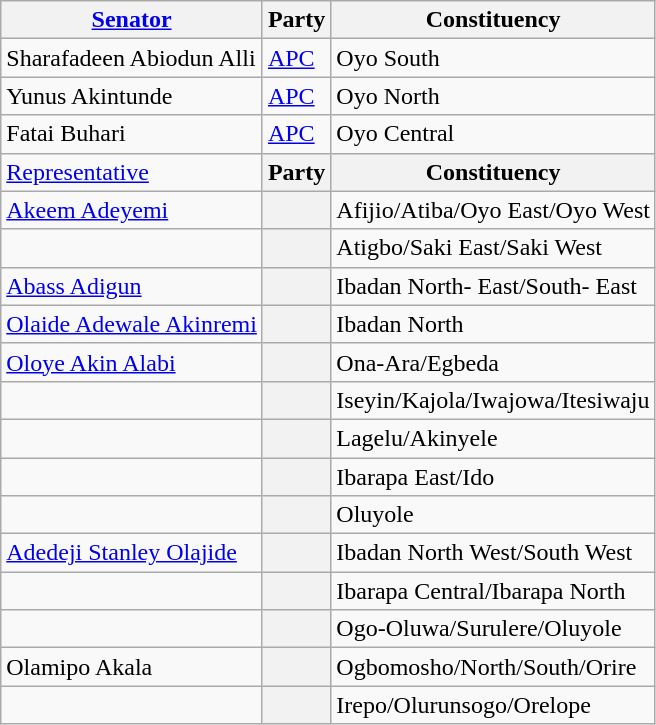<table class="wikitable">
<tr>
<th><a href='#'>Senator</a></th>
<th>Party</th>
<th>Constituency</th>
</tr>
<tr>
<td>Sharafadeen Abiodun Alli</td>
<td><a href='#'>APC</a></td>
<td>Oyo South</td>
</tr>
<tr>
<td>Yunus Akintunde</td>
<td><a href='#'>APC</a></td>
<td>Oyo North</td>
</tr>
<tr>
<td>Fatai Buhari</td>
<td><a href='#'>APC</a></td>
<td>Oyo Central</td>
</tr>
<tr>
<td><a href='#'>Representative</a></td>
<th>Party</th>
<th>Constituency</th>
</tr>
<tr>
<td><a href='#'>Akeem Adeyemi</a></td>
<th></th>
<td>Afijio/Atiba/Oyo East/Oyo West</td>
</tr>
<tr>
<td></td>
<th></th>
<td>Atigbo/Saki East/Saki West</td>
</tr>
<tr>
<td><a href='#'>Abass Adigun</a></td>
<th></th>
<td>Ibadan North- East/South- East</td>
</tr>
<tr>
<td><a href='#'>Olaide Adewale Akinremi</a></td>
<th></th>
<td>Ibadan North</td>
</tr>
<tr>
<td><a href='#'>Oloye Akin Alabi</a></td>
<th></th>
<td>Ona-Ara/Egbeda</td>
</tr>
<tr>
<td></td>
<th></th>
<td>Iseyin/Kajola/Iwajowa/Itesiwaju</td>
</tr>
<tr>
<td></td>
<th></th>
<td>Lagelu/Akinyele</td>
</tr>
<tr>
<td></td>
<th></th>
<td>Ibarapa East/Ido</td>
</tr>
<tr>
<td></td>
<th></th>
<td>Oluyole</td>
</tr>
<tr>
<td><a href='#'>Adedeji Stanley Olajide</a></td>
<th></th>
<td>Ibadan North West/South West</td>
</tr>
<tr>
<td></td>
<th></th>
<td>Ibarapa Central/Ibarapa North</td>
</tr>
<tr>
<td></td>
<th></th>
<td>Ogo-Oluwa/Surulere/Oluyole</td>
</tr>
<tr>
<td>Olamipo Akala</td>
<th></th>
<td>Ogbomosho/North/South/Orire</td>
</tr>
<tr>
<td></td>
<th></th>
<td>Irepo/Olurunsogo/Orelope</td>
</tr>
</table>
